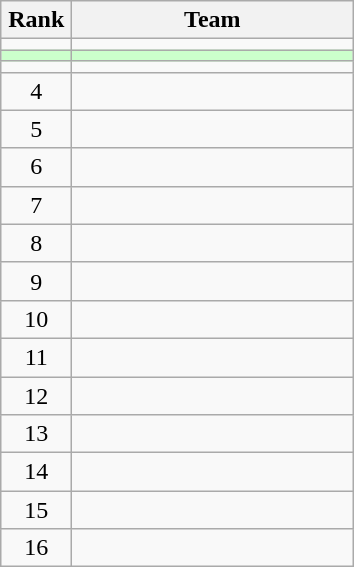<table class="wikitable">
<tr>
<th style="width: 40px;">Rank</th>
<th style="width: 180px;">Team</th>
</tr>
<tr>
<td align=center></td>
<td></td>
</tr>
<tr bgcolor=#ccffcc>
<td align=center></td>
<td></td>
</tr>
<tr>
<td align=center></td>
<td></td>
</tr>
<tr>
<td align=center>4</td>
<td></td>
</tr>
<tr>
<td align=center>5</td>
<td></td>
</tr>
<tr>
<td align=center>6</td>
<td></td>
</tr>
<tr>
<td align=center>7</td>
<td></td>
</tr>
<tr>
<td align=center>8</td>
<td></td>
</tr>
<tr>
<td align=center>9</td>
<td></td>
</tr>
<tr>
<td align=center>10</td>
<td></td>
</tr>
<tr>
<td align=center>11</td>
<td></td>
</tr>
<tr>
<td align=center>12</td>
<td></td>
</tr>
<tr>
<td align=center>13</td>
<td></td>
</tr>
<tr>
<td align=center>14</td>
<td></td>
</tr>
<tr>
<td align=center>15</td>
<td></td>
</tr>
<tr>
<td align=center>16</td>
<td></td>
</tr>
</table>
